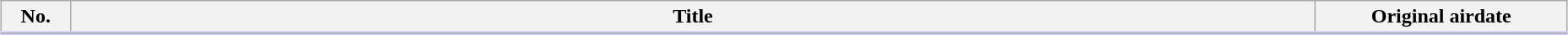<table class="wikitable" style="width:98%; margin:auto; background:#FFF;">
<tr style="border-bottom: 3px solid #CCF;">
<th style="width:3em;">No.</th>
<th>Title</th>
<th style="width:12em;">Original airdate</th>
</tr>
<tr>
</tr>
</table>
